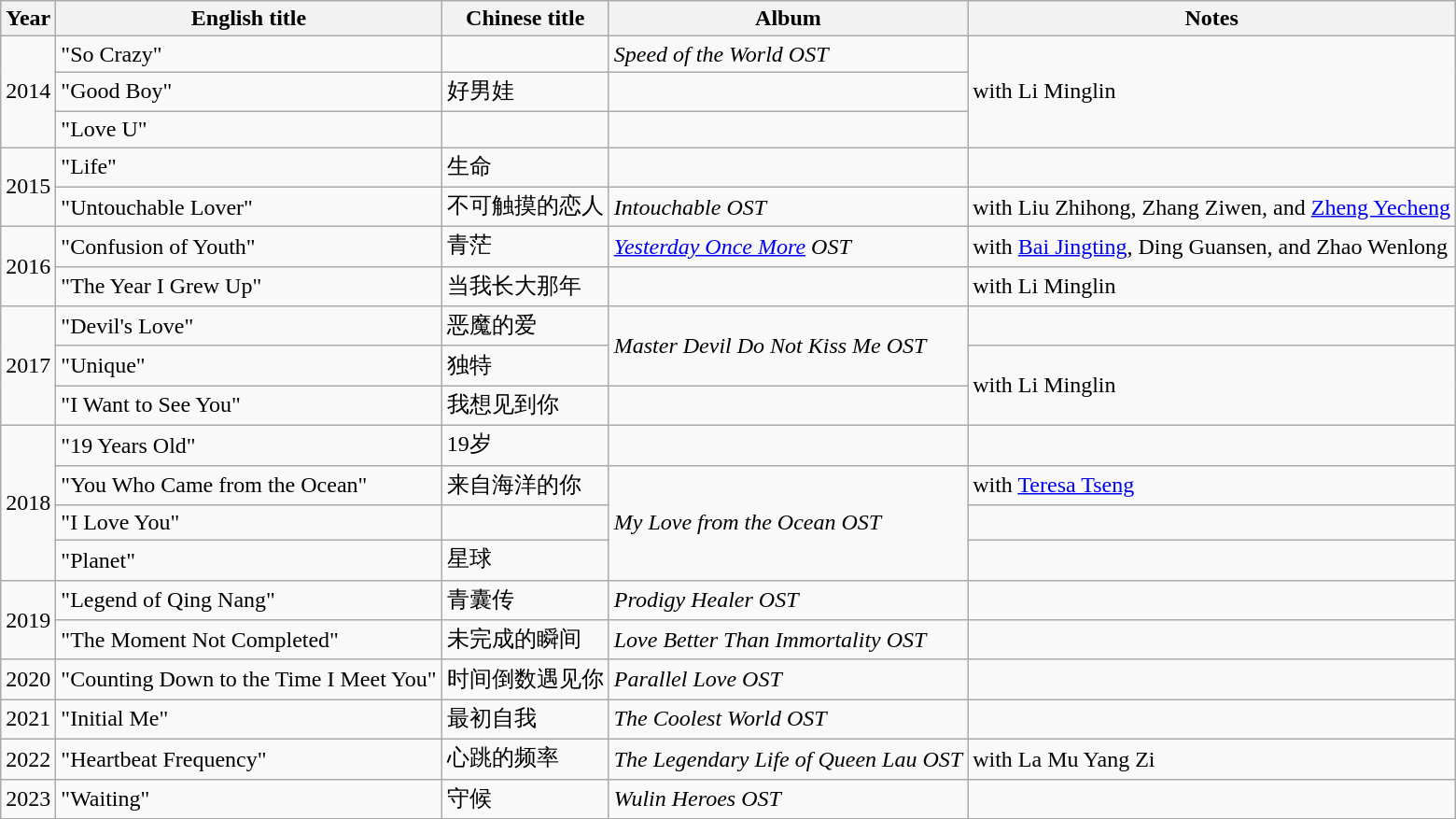<table class="wikitable">
<tr>
<th>Year</th>
<th>English title</th>
<th>Chinese title</th>
<th>Album</th>
<th>Notes</th>
</tr>
<tr>
<td rowspan=3>2014</td>
<td>"So Crazy"</td>
<td></td>
<td><em>Speed of the World OST</em></td>
<td rowspan=3>with Li Minglin</td>
</tr>
<tr>
<td>"Good Boy"</td>
<td>好男娃</td>
<td></td>
</tr>
<tr>
<td>"Love U"</td>
<td></td>
<td></td>
</tr>
<tr>
<td rowspan=2>2015</td>
<td>"Life"</td>
<td>生命</td>
<td></td>
<td></td>
</tr>
<tr>
<td>"Untouchable Lover"</td>
<td>不可触摸的恋人</td>
<td><em>Intouchable OST</em></td>
<td>with Liu Zhihong, Zhang Ziwen, and <a href='#'>Zheng Yecheng</a></td>
</tr>
<tr>
<td rowspan=2>2016</td>
<td>"Confusion of Youth"</td>
<td>青茫</td>
<td><em><a href='#'>Yesterday Once More</a> OST</em></td>
<td>with <a href='#'>Bai Jingting</a>, Ding Guansen, and Zhao Wenlong</td>
</tr>
<tr>
<td>"The Year I Grew Up"</td>
<td>当我长大那年</td>
<td></td>
<td>with Li Minglin</td>
</tr>
<tr>
<td rowspan=3>2017</td>
<td>"Devil's Love"</td>
<td>恶魔的爱</td>
<td rowspan=2><em>Master Devil Do Not Kiss Me OST</em></td>
<td></td>
</tr>
<tr>
<td>"Unique"</td>
<td>独特</td>
<td rowspan=2>with Li Minglin</td>
</tr>
<tr>
<td>"I Want to See You"</td>
<td>我想见到你</td>
<td></td>
</tr>
<tr>
<td rowspan=4>2018</td>
<td>"19 Years Old"</td>
<td>19岁</td>
<td></td>
<td></td>
</tr>
<tr>
<td>"You Who Came from the Ocean"</td>
<td>来自海洋的你</td>
<td rowspan=3><em>My Love from the Ocean OST</em></td>
<td>with <a href='#'>Teresa Tseng</a></td>
</tr>
<tr>
<td>"I Love You"</td>
<td></td>
<td></td>
</tr>
<tr>
<td>"Planet"</td>
<td>星球</td>
<td></td>
</tr>
<tr>
<td rowspan=2>2019</td>
<td>"Legend of Qing Nang"</td>
<td>青囊传</td>
<td><em>Prodigy Healer OST</em></td>
<td></td>
</tr>
<tr>
<td>"The Moment Not Completed"</td>
<td>未完成的瞬间</td>
<td><em>Love Better Than Immortality OST</em></td>
<td></td>
</tr>
<tr>
<td>2020</td>
<td>"Counting Down to the Time I Meet You"</td>
<td>时间倒数遇见你</td>
<td><em>Parallel Love OST</em></td>
<td></td>
</tr>
<tr>
<td>2021</td>
<td>"Initial Me"</td>
<td>最初自我</td>
<td><em> The Coolest World OST</em></td>
<td></td>
</tr>
<tr>
<td>2022</td>
<td>"Heartbeat Frequency"</td>
<td>心跳的频率</td>
<td><em> The Legendary Life of Queen Lau OST</em></td>
<td>with La Mu Yang Zi</td>
</tr>
<tr>
<td>2023</td>
<td>"Waiting"</td>
<td>守候</td>
<td><em> Wulin Heroes OST</em></td>
<td></td>
</tr>
</table>
